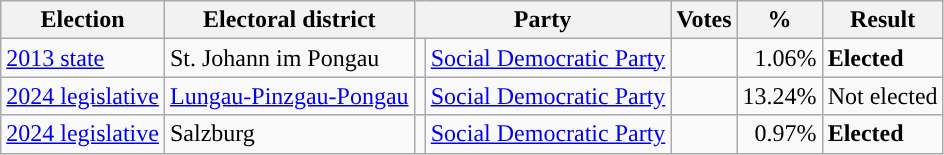<table class="wikitable" style="text-align:left;">
<tr>
<th scope=col>Election</th>
<th scope=col>Electoral district</th>
<th scope=col colspan="2">Party</th>
<th scope=col>Votes</th>
<th scope=col>%</th>
<th scope=col>Result</th>
</tr>
<tr>
<td><a href='#'>2013 state</a></td>
<td>St. Johann im Pongau</td>
<td style="background:"></td>
<td><a href='#'>Social Democratic Party</a></td>
<td align=right></td>
<td align=right>1.06%</td>
<td><strong>Elected</strong></td>
</tr>
<tr>
<td><a href='#'>2024 legislative</a></td>
<td><a href='#'>Lungau-Pinzgau-Pongau</a></td>
<td style="background:"></td>
<td><a href='#'>Social Democratic Party</a></td>
<td align=right></td>
<td align=right>13.24%</td>
<td>Not elected</td>
</tr>
<tr>
<td><a href='#'>2024 legislative</a></td>
<td>Salzburg</td>
<td style="background:"></td>
<td><a href='#'>Social Democratic Party</a></td>
<td align=right></td>
<td align=right>0.97%</td>
<td><strong>Elected</strong></td>
</tr>
</table>
